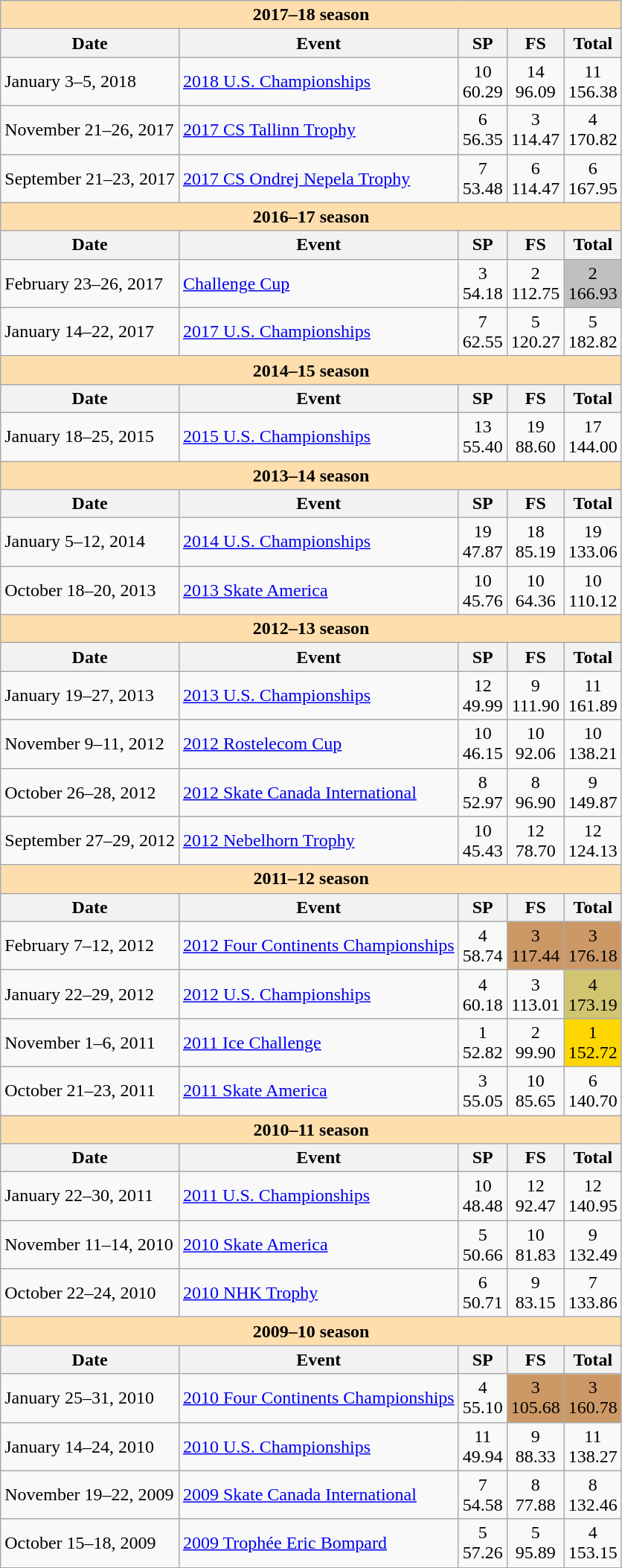<table class="wikitable">
<tr>
<th colspan="5" style="background:#ffdead; text-align:center;">2017–18 season</th>
</tr>
<tr>
<th>Date</th>
<th>Event</th>
<th>SP</th>
<th>FS</th>
<th>Total</th>
</tr>
<tr>
<td>January 3–5, 2018</td>
<td><a href='#'>2018 U.S. Championships</a></td>
<td align=center>10 <br> 60.29</td>
<td align=center>14 <br> 96.09</td>
<td align=center>11 <br> 156.38</td>
</tr>
<tr>
<td>November 21–26, 2017</td>
<td><a href='#'>2017 CS Tallinn Trophy</a></td>
<td align=center>6 <br> 56.35</td>
<td align=center>3 <br> 114.47</td>
<td align=center>4 <br> 170.82</td>
</tr>
<tr>
<td>September 21–23, 2017</td>
<td><a href='#'>2017 CS Ondrej Nepela Trophy</a></td>
<td align=center>7 <br> 53.48</td>
<td align=center>6 <br> 114.47</td>
<td align=center>6 <br> 167.95</td>
</tr>
<tr>
<th colspan="5" style="background:#ffdead; text-align:center;">2016–17 season</th>
</tr>
<tr>
<th>Date</th>
<th>Event</th>
<th>SP</th>
<th>FS</th>
<th>Total</th>
</tr>
<tr>
<td>February 23–26, 2017</td>
<td><a href='#'>Challenge Cup</a></td>
<td align=center>3 <br> 54.18</td>
<td align=center>2 <br> 112.75</td>
<td align=center bgcolor=silver>2 <br> 166.93</td>
</tr>
<tr>
<td>January 14–22, 2017</td>
<td><a href='#'>2017 U.S. Championships</a></td>
<td align=center>7 <br> 62.55</td>
<td align=center>5 <br> 120.27</td>
<td align=center>5 <br> 182.82</td>
</tr>
<tr>
<th colspan="5" style="background:#ffdead; text-align:center;">2014–15 season</th>
</tr>
<tr>
<th>Date</th>
<th>Event</th>
<th>SP</th>
<th>FS</th>
<th>Total</th>
</tr>
<tr>
<td>January 18–25, 2015</td>
<td><a href='#'>2015 U.S. Championships</a></td>
<td align=center>13 <br> 55.40</td>
<td align=center>19 <br> 88.60</td>
<td align=center>17 <br> 144.00</td>
</tr>
<tr>
<th colspan="5" style="background:#ffdead; text-align:center;">2013–14 season</th>
</tr>
<tr>
<th>Date</th>
<th>Event</th>
<th>SP</th>
<th>FS</th>
<th>Total</th>
</tr>
<tr>
<td>January 5–12, 2014</td>
<td><a href='#'>2014 U.S. Championships</a></td>
<td align=center>19 <br> 47.87</td>
<td align=center>18 <br> 85.19</td>
<td align=center>19 <br> 133.06</td>
</tr>
<tr>
<td>October 18–20, 2013</td>
<td><a href='#'>2013 Skate America</a></td>
<td align=center>10 <br> 45.76</td>
<td align=center>10 <br> 64.36</td>
<td align=center>10 <br> 110.12</td>
</tr>
<tr>
<th colspan="5" style="background:#ffdead; text-align:center;">2012–13 season</th>
</tr>
<tr>
<th>Date</th>
<th>Event</th>
<th>SP</th>
<th>FS</th>
<th>Total</th>
</tr>
<tr>
<td>January 19–27, 2013</td>
<td><a href='#'>2013 U.S. Championships</a></td>
<td align=center>12<br> 49.99</td>
<td align=center>9 <br> 111.90</td>
<td align=center>11 <br> 161.89</td>
</tr>
<tr>
<td>November 9–11, 2012</td>
<td><a href='#'>2012 Rostelecom Cup</a></td>
<td align=center>10 <br> 46.15</td>
<td align=center>10 <br> 92.06</td>
<td align=center>10 <br> 138.21</td>
</tr>
<tr>
<td>October 26–28, 2012</td>
<td><a href='#'>2012 Skate Canada International</a></td>
<td align=center>8 <br> 52.97</td>
<td align=center>8 <br> 96.90</td>
<td align=center>9 <br> 149.87</td>
</tr>
<tr>
<td>September 27–29, 2012</td>
<td><a href='#'>2012 Nebelhorn Trophy</a></td>
<td align=center>10 <br> 45.43</td>
<td align=center>12 <br> 78.70</td>
<td align=center>12 <br> 124.13</td>
</tr>
<tr>
<th colspan="5" style="background:#ffdead; text-align:center;">2011–12 season</th>
</tr>
<tr>
<th>Date</th>
<th>Event</th>
<th>SP</th>
<th>FS</th>
<th>Total</th>
</tr>
<tr>
<td>February 7–12, 2012</td>
<td><a href='#'>2012 Four Continents Championships</a></td>
<td align=center>4 <br> 58.74</td>
<td style="text-align:center; background:#c96;">3 <br> 117.44</td>
<td style="text-align:center; background:#c96;">3 <br> 176.18</td>
</tr>
<tr>
<td>January 22–29, 2012</td>
<td><a href='#'>2012 U.S. Championships</a></td>
<td align=center>4 <br> 60.18</td>
<td align=center>3 <br> 113.01</td>
<td style="text-align:center; background:#d1c571;">4 <br> 173.19</td>
</tr>
<tr>
<td>November 1–6, 2011</td>
<td><a href='#'>2011 Ice Challenge</a></td>
<td align=center>1 <br> 52.82</td>
<td align=center>2 <br> 99.90</td>
<td style="text-align:center; background:gold;">1 <br> 152.72</td>
</tr>
<tr>
<td>October 21–23, 2011</td>
<td><a href='#'>2011 Skate America</a></td>
<td align=center>3 <br> 55.05</td>
<td align=center>10 <br> 85.65</td>
<td align=center>6 <br> 140.70</td>
</tr>
<tr>
<th colspan="5" style="background:#ffdead; text-align:center;">2010–11 season</th>
</tr>
<tr>
<th>Date</th>
<th>Event</th>
<th>SP</th>
<th>FS</th>
<th>Total</th>
</tr>
<tr>
<td>January 22–30, 2011</td>
<td><a href='#'>2011 U.S. Championships</a></td>
<td align=center>10 <br> 48.48</td>
<td align=center>12 <br> 92.47</td>
<td align=center>12 <br> 140.95</td>
</tr>
<tr>
<td>November 11–14, 2010</td>
<td><a href='#'>2010 Skate America</a></td>
<td align=center>5 <br> 50.66</td>
<td align=center>10 <br> 81.83</td>
<td align=center>9 <br> 132.49</td>
</tr>
<tr>
<td>October 22–24, 2010</td>
<td><a href='#'>2010 NHK Trophy</a></td>
<td align=center>6 <br> 50.71</td>
<td align=center>9 <br> 83.15</td>
<td align=center>7 <br> 133.86</td>
</tr>
<tr>
<th style="background:#ffdead;" colspan="5">2009–10 season</th>
</tr>
<tr>
<th>Date</th>
<th>Event</th>
<th>SP</th>
<th>FS</th>
<th>Total</th>
</tr>
<tr>
<td>January 25–31, 2010</td>
<td><a href='#'>2010 Four Continents Championships</a></td>
<td align=center>4 <br> 55.10</td>
<td style="text-align:center; background:#c96;">3 <br> 105.68</td>
<td style="text-align:center; background:#c96;">3 <br> 160.78</td>
</tr>
<tr>
<td>January 14–24, 2010</td>
<td><a href='#'>2010 U.S. Championships</a></td>
<td align=center>11 <br> 49.94</td>
<td align=center>9 <br> 88.33</td>
<td align=center>11 <br> 138.27</td>
</tr>
<tr>
<td>November 19–22, 2009</td>
<td><a href='#'>2009 Skate Canada International</a></td>
<td align=center>7 <br> 54.58</td>
<td align=center>8 <br> 77.88</td>
<td align=center>8 <br> 132.46</td>
</tr>
<tr>
<td>October 15–18, 2009</td>
<td><a href='#'>2009 Trophée Eric Bompard</a></td>
<td align=center>5 <br> 57.26</td>
<td align=center>5 <br> 95.89</td>
<td align=center>4 <br> 153.15</td>
</tr>
</table>
